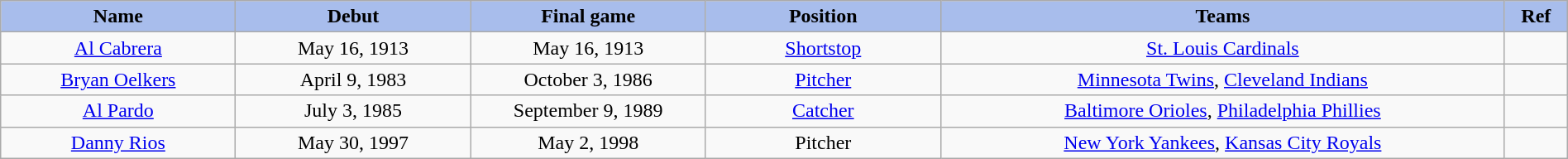<table class="wikitable" style="width: 100%">
<tr>
<th style="background:#a8bdec; width:15%;">Name</th>
<th style="width:15%; background:#a8bdec;">Debut</th>
<th style="width:15%; background:#a8bdec;">Final game</th>
<th style="width:15%; background:#a8bdec;">Position</th>
<th style="width:36%; background:#a8bdec;">Teams</th>
<th style="width:4%; background:#a8bdec;">Ref</th>
</tr>
<tr align=center>
<td><a href='#'>Al Cabrera</a></td>
<td>May 16, 1913</td>
<td>May 16, 1913</td>
<td><a href='#'>Shortstop</a></td>
<td><a href='#'>St. Louis Cardinals</a></td>
<td></td>
</tr>
<tr align=center>
<td><a href='#'>Bryan Oelkers</a></td>
<td>April 9, 1983</td>
<td>October 3, 1986</td>
<td><a href='#'>Pitcher</a></td>
<td><a href='#'>Minnesota Twins</a>, <a href='#'>Cleveland Indians</a></td>
<td></td>
</tr>
<tr align=center>
<td><a href='#'>Al Pardo</a></td>
<td>July 3, 1985</td>
<td>September 9, 1989</td>
<td><a href='#'>Catcher</a></td>
<td><a href='#'>Baltimore Orioles</a>, <a href='#'>Philadelphia Phillies</a></td>
<td></td>
</tr>
<tr align=center>
<td><a href='#'>Danny Rios</a></td>
<td>May 30, 1997</td>
<td>May 2, 1998</td>
<td>Pitcher</td>
<td><a href='#'>New York Yankees</a>, <a href='#'>Kansas City Royals</a></td>
<td></td>
</tr>
</table>
